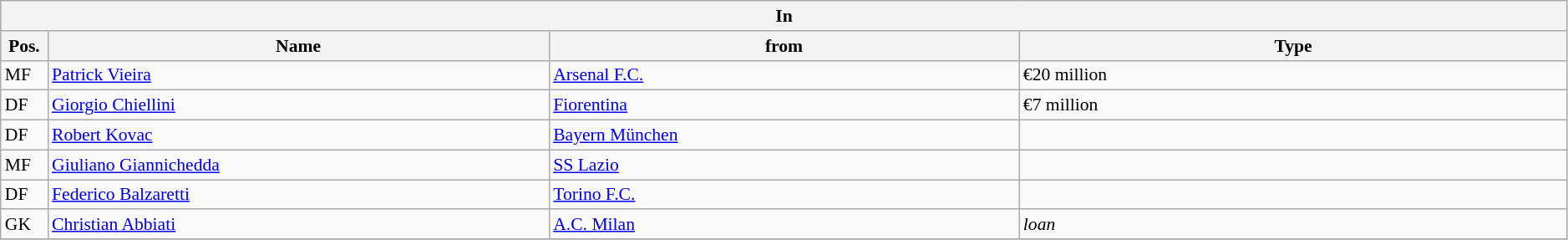<table class="wikitable" style="font-size:90%;width:99%;">
<tr>
<th colspan="4">In</th>
</tr>
<tr>
<th width=3%>Pos.</th>
<th width=32%>Name</th>
<th width=30%>from</th>
<th width=35%>Type</th>
</tr>
<tr>
<td>MF</td>
<td><a href='#'>Patrick Vieira</a></td>
<td><a href='#'>Arsenal F.C.</a></td>
<td>€20 million</td>
</tr>
<tr>
<td>DF</td>
<td><a href='#'>Giorgio Chiellini</a></td>
<td><a href='#'>Fiorentina</a></td>
<td>€7 million</td>
</tr>
<tr>
<td>DF</td>
<td><a href='#'>Robert Kovac</a></td>
<td><a href='#'>Bayern München</a></td>
<td></td>
</tr>
<tr>
<td>MF</td>
<td><a href='#'>Giuliano Giannichedda</a></td>
<td><a href='#'>SS Lazio</a></td>
<td></td>
</tr>
<tr>
<td>DF</td>
<td><a href='#'>Federico Balzaretti</a></td>
<td><a href='#'>Torino F.C.</a></td>
<td></td>
</tr>
<tr>
<td>GK</td>
<td><a href='#'>Christian Abbiati</a></td>
<td><a href='#'>A.C. Milan</a></td>
<td><em>loan</em></td>
</tr>
<tr>
</tr>
</table>
